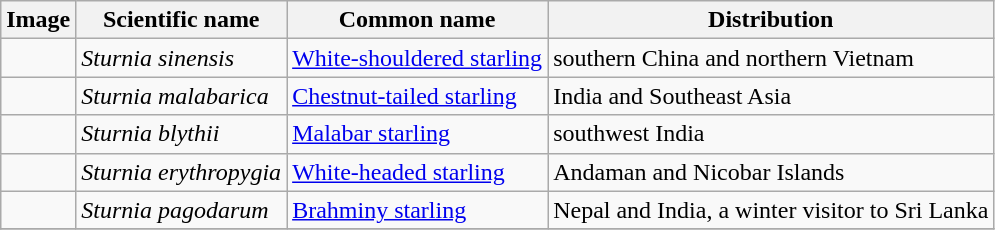<table class="wikitable">
<tr>
<th>Image</th>
<th>Scientific name</th>
<th>Common name</th>
<th>Distribution</th>
</tr>
<tr>
<td></td>
<td><em>Sturnia sinensis</em></td>
<td><a href='#'>White-shouldered starling</a></td>
<td>southern China and northern Vietnam</td>
</tr>
<tr>
<td></td>
<td><em>Sturnia malabarica</em></td>
<td><a href='#'>Chestnut-tailed starling</a></td>
<td>India and Southeast Asia</td>
</tr>
<tr>
<td></td>
<td><em>Sturnia blythii</em></td>
<td><a href='#'>Malabar starling</a></td>
<td>southwest India</td>
</tr>
<tr>
<td></td>
<td><em>Sturnia erythropygia</em></td>
<td><a href='#'>White-headed starling</a></td>
<td>Andaman and Nicobar Islands</td>
</tr>
<tr>
<td></td>
<td><em>Sturnia pagodarum</em></td>
<td><a href='#'>Brahminy starling</a></td>
<td>Nepal and India, a winter visitor to Sri Lanka</td>
</tr>
<tr>
</tr>
</table>
